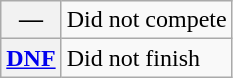<table class="wikitable">
<tr>
<th scope="row">—</th>
<td>Did not compete</td>
</tr>
<tr>
<th scope="row"><a href='#'>DNF</a></th>
<td>Did not finish</td>
</tr>
</table>
